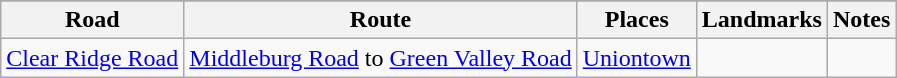<table class="wikitable">
<tr style="background-color:#DDDDDD;text-align:center;">
</tr>
<tr>
<th>Road</th>
<th>Route</th>
<th>Places</th>
<th>Landmarks</th>
<th>Notes</th>
</tr>
<tr>
<td><a href='#'>Clear Ridge Road</a></td>
<td><a href='#'>Middleburg Road</a> to <a href='#'>Green Valley Road</a></td>
<td><a href='#'>Uniontown</a></td>
<td></td>
<td></td>
</tr>
</table>
